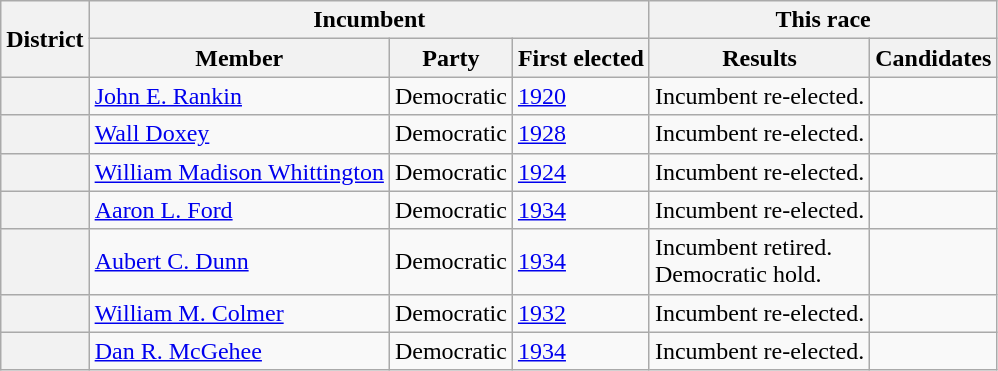<table class=wikitable>
<tr>
<th rowspan=2>District</th>
<th colspan=3>Incumbent</th>
<th colspan=2>This race</th>
</tr>
<tr>
<th>Member</th>
<th>Party</th>
<th>First elected</th>
<th>Results</th>
<th>Candidates</th>
</tr>
<tr>
<th></th>
<td><a href='#'>John E. Rankin</a></td>
<td>Democratic</td>
<td><a href='#'>1920</a></td>
<td>Incumbent re-elected.</td>
<td nowrap></td>
</tr>
<tr>
<th></th>
<td><a href='#'>Wall Doxey</a></td>
<td>Democratic</td>
<td><a href='#'>1928</a></td>
<td>Incumbent re-elected.</td>
<td nowrap></td>
</tr>
<tr>
<th></th>
<td><a href='#'>William Madison Whittington</a></td>
<td>Democratic</td>
<td><a href='#'>1924</a></td>
<td>Incumbent re-elected.</td>
<td nowrap></td>
</tr>
<tr>
<th></th>
<td><a href='#'>Aaron L. Ford</a></td>
<td>Democratic</td>
<td><a href='#'>1934</a></td>
<td>Incumbent re-elected.</td>
<td nowrap></td>
</tr>
<tr>
<th></th>
<td><a href='#'>Aubert C. Dunn</a></td>
<td>Democratic</td>
<td><a href='#'>1934</a></td>
<td>Incumbent retired.<br>Democratic hold.</td>
<td nowrap></td>
</tr>
<tr>
<th></th>
<td><a href='#'>William M. Colmer</a></td>
<td>Democratic</td>
<td><a href='#'>1932</a></td>
<td>Incumbent re-elected.</td>
<td nowrap></td>
</tr>
<tr>
<th></th>
<td><a href='#'>Dan R. McGehee</a></td>
<td>Democratic</td>
<td><a href='#'>1934</a></td>
<td>Incumbent re-elected.</td>
<td nowrap></td>
</tr>
</table>
